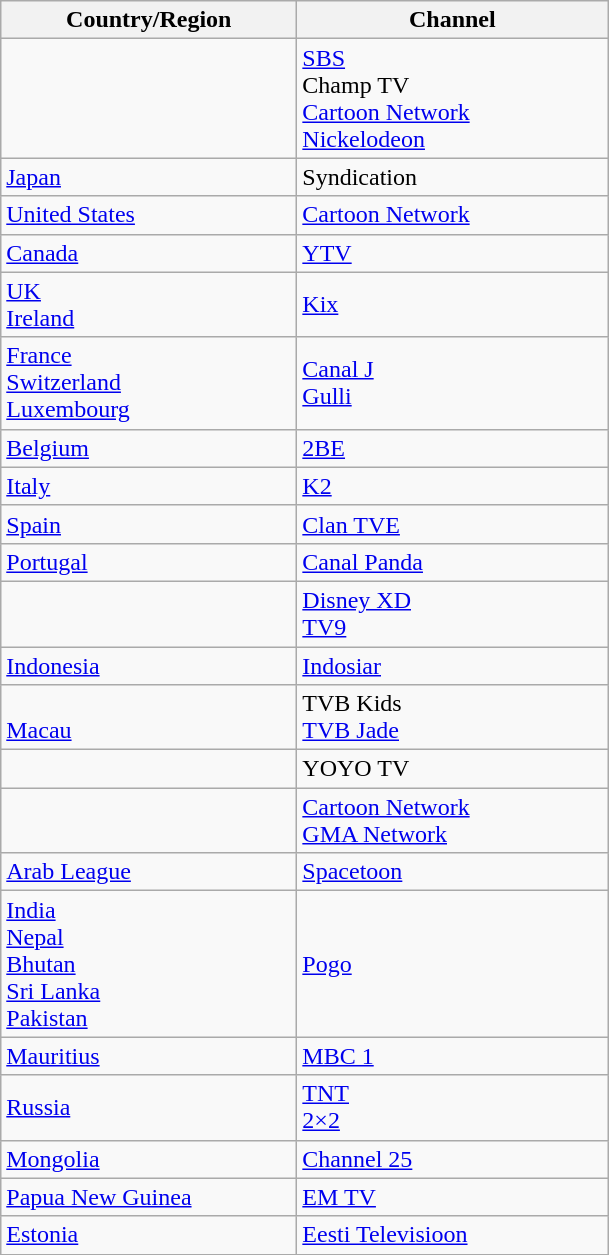<table class=wikitable>
<tr>
<th width=190>Country/Region</th>
<th width=200>Channel</th>
</tr>
<tr>
<td></td>
<td><a href='#'>SBS</a><br>Champ TV<br><a href='#'>Cartoon Network</a><br><a href='#'>Nickelodeon</a></td>
</tr>
<tr>
<td> <a href='#'>Japan</a></td>
<td>Syndication</td>
</tr>
<tr>
<td> <a href='#'>United States</a></td>
<td><a href='#'>Cartoon Network</a></td>
</tr>
<tr>
<td> <a href='#'>Canada</a></td>
<td><a href='#'>YTV</a></td>
</tr>
<tr>
<td> <a href='#'>UK</a> <br>  <a href='#'>Ireland</a></td>
<td><a href='#'>Kix</a></td>
</tr>
<tr>
<td> <a href='#'>France</a> <br>  <a href='#'>Switzerland</a> <br>  <a href='#'>Luxembourg</a></td>
<td><a href='#'>Canal J</a><br><a href='#'>Gulli</a></td>
</tr>
<tr>
<td> <a href='#'>Belgium</a></td>
<td><a href='#'>2BE</a></td>
</tr>
<tr>
<td> <a href='#'>Italy</a></td>
<td><a href='#'>K2</a></td>
</tr>
<tr>
<td> <a href='#'>Spain</a></td>
<td><a href='#'>Clan TVE</a></td>
</tr>
<tr>
<td> <a href='#'>Portugal</a></td>
<td><a href='#'>Canal Panda</a></td>
</tr>
<tr>
<td></td>
<td><a href='#'>Disney XD</a><br><a href='#'>TV9</a></td>
</tr>
<tr>
<td> <a href='#'>Indonesia</a></td>
<td><a href='#'>Indosiar</a></td>
</tr>
<tr>
<td> <br>  <a href='#'>Macau</a></td>
<td>TVB Kids<br><a href='#'>TVB Jade</a></td>
</tr>
<tr>
<td></td>
<td>YOYO TV</td>
</tr>
<tr>
<td></td>
<td><a href='#'>Cartoon Network</a><br><a href='#'>GMA Network</a></td>
</tr>
<tr>
<td> <a href='#'>Arab League</a></td>
<td><a href='#'>Spacetoon</a></td>
</tr>
<tr>
<td> <a href='#'>India</a> <br>  <a href='#'>Nepal</a> <br>  <a href='#'>Bhutan</a> <br>  <a href='#'>Sri Lanka</a> <br>  <a href='#'>Pakistan</a></td>
<td><a href='#'>Pogo</a></td>
</tr>
<tr>
<td> <a href='#'>Mauritius</a></td>
<td><a href='#'>MBC 1</a></td>
</tr>
<tr>
<td> <a href='#'>Russia</a></td>
<td><a href='#'>TNT</a><br><a href='#'>2×2</a></td>
</tr>
<tr>
<td> <a href='#'>Mongolia</a></td>
<td><a href='#'>Channel 25</a></td>
</tr>
<tr>
<td> <a href='#'>Papua New Guinea</a></td>
<td><a href='#'>EM TV</a></td>
</tr>
<tr>
<td> <a href='#'>Estonia</a></td>
<td><a href='#'>Eesti Televisioon</a></td>
</tr>
</table>
